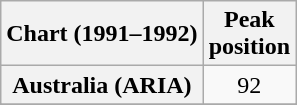<table class="wikitable sortable plainrowheaders" style="text-align:center">
<tr>
<th>Chart (1991–1992)</th>
<th>Peak<br>position</th>
</tr>
<tr>
<th scope="row">Australia (ARIA)</th>
<td>92</td>
</tr>
<tr>
</tr>
<tr>
</tr>
<tr>
</tr>
<tr>
</tr>
<tr>
</tr>
<tr>
</tr>
<tr>
</tr>
</table>
